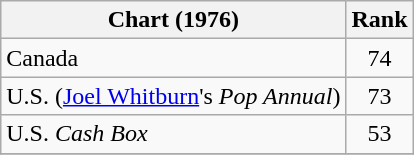<table class="wikitable sortable">
<tr>
<th>Chart (1976)</th>
<th style="text-align:center;">Rank</th>
</tr>
<tr>
<td>Canada </td>
<td style="text-align:center;">74</td>
</tr>
<tr>
<td>U.S. (<a href='#'>Joel Whitburn</a>'s <em>Pop Annual</em>)</td>
<td style="text-align:center;">73</td>
</tr>
<tr>
<td>U.S. <em>Cash Box</em> </td>
<td style="text-align:center;">53</td>
</tr>
<tr>
</tr>
</table>
